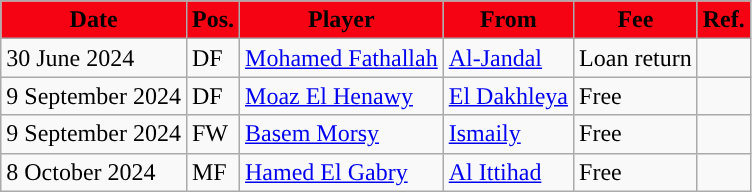<table class="wikitable plainrowheaders sortable">
<tr>
<th style="background:#f50213; color:#fffff; ">Date</th>
<th style="background:#f50213; color:#fffff; ">Pos.</th>
<th style="background:#f50213; color:#fffff; ">Player</th>
<th style="background:#f50213; color:#fffff; ">From</th>
<th style="background:#f50213; color:#fffff; ">Fee</th>
<th style="background:#f50213; color:#fffff; ">Ref.</th>
</tr>
<tr>
<td>30 June 2024</td>
<td>DF</td>
<td> <a href='#'>Mohamed Fathallah</a></td>
<td> <a href='#'>Al-Jandal</a></td>
<td>Loan return</td>
<td></td>
</tr>
<tr>
<td>9 September 2024</td>
<td>DF</td>
<td> <a href='#'>Moaz El Henawy</a></td>
<td> <a href='#'>El Dakhleya</a></td>
<td>Free</td>
<td></td>
</tr>
<tr>
<td>9 September 2024</td>
<td>FW</td>
<td> <a href='#'>Basem Morsy</a></td>
<td> <a href='#'>Ismaily</a></td>
<td>Free</td>
<td></td>
</tr>
<tr>
<td>8 October 2024</td>
<td>MF</td>
<td> <a href='#'>Hamed El Gabry</a></td>
<td> <a href='#'>Al Ittihad</a></td>
<td>Free</td>
<td></td>
</tr>
</table>
